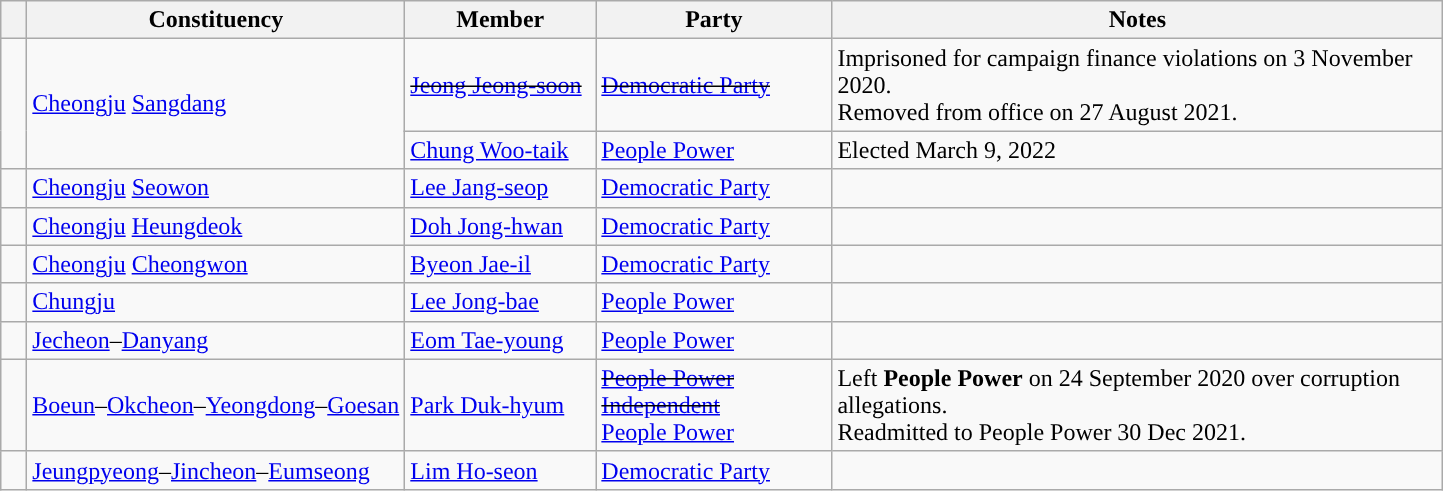<table class="wikitable sortable">
<tr>
<th scope="col" style="width:10px;" class="unsortable"></th>
<th scope="col" style="width:150px;">Constituency</th>
<th scope="col" style="width:120px;">Member</th>
<th scope="col" style="width:150px;">Party</th>
<th scope="col" style="width:400px;" class="unsortable">Notes</th>
</tr>
<tr>
<td rowspan="2" scope="row" style="background-color:"></td>
<td rowspan="2"><a href='#'>Cheongju</a> <a href='#'>Sangdang</a></td>
<td><s><a href='#'>Jeong Jeong-soon</a> </s></td>
<td><s><a href='#'>Democratic Party</a></s></td>
<td>Imprisoned for campaign finance violations on 3 November 2020.<br>Removed from office on 27 August 2021.</td>
</tr>
<tr>
<td><a href='#'>Chung Woo-taik</a></td>
<td><a href='#'>People Power</a></td>
<td>Elected March 9, 2022</td>
</tr>
<tr>
<td scope="row" style="background-color:"></td>
<td><a href='#'>Cheongju</a> <a href='#'>Seowon</a></td>
<td><a href='#'>Lee Jang-seop</a></td>
<td><a href='#'>Democratic Party</a></td>
<td></td>
</tr>
<tr>
<td scope="row" style="background-color:"></td>
<td><a href='#'>Cheongju</a> <a href='#'>Heungdeok</a></td>
<td><a href='#'>Doh Jong-hwan</a></td>
<td><a href='#'>Democratic Party</a></td>
<td></td>
</tr>
<tr>
<td scope="row" style="background-color:"></td>
<td><a href='#'>Cheongju</a> <a href='#'>Cheongwon</a></td>
<td><a href='#'>Byeon Jae-il</a></td>
<td><a href='#'>Democratic Party</a></td>
<td></td>
</tr>
<tr>
<td scope="row" style="background-color:"></td>
<td><a href='#'>Chungju</a></td>
<td><a href='#'>Lee Jong-bae</a></td>
<td><a href='#'>People Power</a></td>
<td></td>
</tr>
<tr>
<td scope="row" style="background-color:"></td>
<td><a href='#'>Jecheon</a>–<a href='#'>Danyang</a></td>
<td><a href='#'>Eom Tae-young</a></td>
<td><a href='#'>People Power</a></td>
<td></td>
</tr>
<tr>
<td scope="row" style="background-color:"></td>
<td><a href='#'>Boeun</a>–<a href='#'>Okcheon</a>–<a href='#'>Yeongdong</a>–<a href='#'>Goesan</a></td>
<td><a href='#'>Park Duk-hyum</a></td>
<td><s><a href='#'>People Power</a></s><br><s><a href='#'>Independent</a></s><br><a href='#'>People Power</a></td>
<td>Left <strong>People Power</strong> on 24 September 2020 over corruption allegations.<br> Readmitted to People Power 30 Dec 2021.</td>
</tr>
<tr>
<td scope="row" style="background-color:"></td>
<td><a href='#'>Jeungpyeong</a>–<a href='#'>Jincheon</a>–<a href='#'>Eumseong</a></td>
<td><a href='#'>Lim Ho-seon</a></td>
<td><a href='#'>Democratic Party</a></td>
<td></td>
</tr>
</table>
